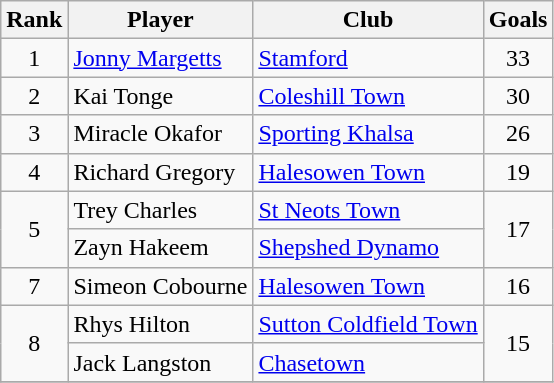<table class="wikitable" style="text-align:center">
<tr>
<th>Rank</th>
<th>Player</th>
<th>Club</th>
<th>Goals</th>
</tr>
<tr>
<td rowspan="1">1</td>
<td align="left"><a href='#'>Jonny Margetts</a></td>
<td align="left"><a href='#'>Stamford</a></td>
<td rowspan="1">33</td>
</tr>
<tr>
<td rowspan="1">2</td>
<td align="left">Kai Tonge</td>
<td align="left"><a href='#'>Coleshill Town</a></td>
<td rowspan="1">30</td>
</tr>
<tr>
<td rowspan="1">3</td>
<td align="left">Miracle Okafor</td>
<td align="left"><a href='#'>Sporting Khalsa</a></td>
<td rowspan="1">26</td>
</tr>
<tr>
<td rowspan="1">4</td>
<td align="left">Richard Gregory</td>
<td align="left"><a href='#'>Halesowen Town</a></td>
<td rowspan="1">19</td>
</tr>
<tr>
<td rowspan="2">5</td>
<td align="left">Trey Charles</td>
<td align="left"><a href='#'>St Neots Town</a></td>
<td rowspan="2">17</td>
</tr>
<tr>
<td align="left">Zayn Hakeem</td>
<td align="left"><a href='#'>Shepshed Dynamo</a></td>
</tr>
<tr>
<td rowspan="1">7</td>
<td align="left">Simeon Cobourne</td>
<td align="left"><a href='#'>Halesowen Town</a></td>
<td rowspan="1">16</td>
</tr>
<tr>
<td rowspan="2">8</td>
<td align="left">Rhys Hilton</td>
<td align="left"><a href='#'>Sutton Coldfield Town</a></td>
<td rowspan="2">15</td>
</tr>
<tr>
<td align="left">Jack Langston</td>
<td align="left"><a href='#'>Chasetown</a></td>
</tr>
<tr>
</tr>
</table>
